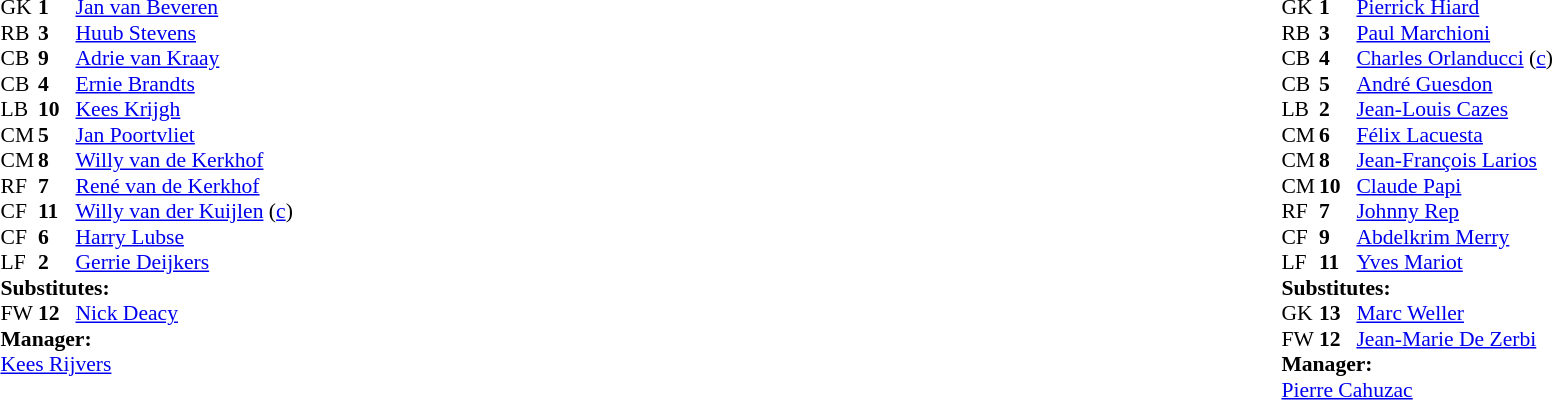<table width="100%">
<tr>
<td valign="top" width="50%"><br><table style="font-size:90%" cellspacing="0" cellpadding="0">
<tr>
<th width=25></th>
<th width=25></th>
</tr>
<tr>
<td>GK</td>
<td><strong>1</strong></td>
<td> <a href='#'>Jan van Beveren</a></td>
</tr>
<tr>
<td>RB</td>
<td><strong>3</strong></td>
<td> <a href='#'>Huub Stevens</a></td>
</tr>
<tr>
<td>CB</td>
<td><strong>9</strong></td>
<td> <a href='#'>Adrie van Kraay</a></td>
<td></td>
</tr>
<tr>
<td>CB</td>
<td><strong>4</strong></td>
<td> <a href='#'>Ernie Brandts</a></td>
</tr>
<tr>
<td>LB</td>
<td><strong>10</strong></td>
<td> <a href='#'>Kees Krijgh</a></td>
</tr>
<tr>
<td>CM</td>
<td><strong>5</strong></td>
<td> <a href='#'>Jan Poortvliet</a></td>
</tr>
<tr>
<td>CM</td>
<td><strong>8</strong></td>
<td> <a href='#'>Willy van de Kerkhof</a></td>
</tr>
<tr>
<td>RF</td>
<td><strong>7</strong></td>
<td> <a href='#'>René van de Kerkhof</a></td>
</tr>
<tr>
<td>CF</td>
<td><strong>11</strong></td>
<td> <a href='#'>Willy van der Kuijlen</a> (<a href='#'>c</a>)</td>
</tr>
<tr>
<td>CF</td>
<td><strong>6</strong></td>
<td> <a href='#'>Harry Lubse</a></td>
</tr>
<tr>
<td>LF</td>
<td><strong>2</strong></td>
<td> <a href='#'>Gerrie Deijkers</a></td>
</tr>
<tr>
<td colspan=3><strong>Substitutes:</strong></td>
</tr>
<tr>
<td>FW</td>
<td><strong>12</strong></td>
<td>  <a href='#'>Nick Deacy</a></td>
<td></td>
<td></td>
</tr>
<tr>
<td colspan=3><strong>Manager:</strong></td>
</tr>
<tr>
<td colspan=4> <a href='#'>Kees Rijvers</a></td>
</tr>
</table>
</td>
<td valign="top" width="50%"><br><table style="font-size: 90%" cellspacing="0" cellpadding="0" align="center">
<tr>
<th width=25></th>
<th width=25></th>
</tr>
<tr>
<td>GK</td>
<td><strong>1</strong></td>
<td> <a href='#'>Pierrick Hiard</a></td>
<td></td>
<td></td>
</tr>
<tr>
<td>RB</td>
<td><strong>3</strong></td>
<td> <a href='#'>Paul Marchioni</a></td>
</tr>
<tr>
<td>CB</td>
<td><strong>4</strong></td>
<td> <a href='#'>Charles Orlanducci</a> (<a href='#'>c</a>)</td>
</tr>
<tr>
<td>CB</td>
<td><strong>5</strong></td>
<td> <a href='#'>André Guesdon</a></td>
</tr>
<tr>
<td>LB</td>
<td><strong>2</strong></td>
<td> <a href='#'>Jean-Louis Cazes</a></td>
</tr>
<tr>
<td>CM</td>
<td><strong>6</strong></td>
<td> <a href='#'>Félix Lacuesta</a></td>
</tr>
<tr>
<td>CM</td>
<td><strong>8</strong></td>
<td> <a href='#'>Jean-François Larios</a></td>
</tr>
<tr>
<td>CM</td>
<td><strong>10</strong></td>
<td> <a href='#'>Claude Papi</a></td>
</tr>
<tr>
<td>RF</td>
<td><strong>7</strong></td>
<td> <a href='#'>Johnny Rep</a></td>
</tr>
<tr>
<td>CF</td>
<td><strong>9</strong></td>
<td> <a href='#'>Abdelkrim Merry</a></td>
</tr>
<tr>
<td>LF</td>
<td><strong>11</strong></td>
<td> <a href='#'>Yves Mariot</a></td>
<td></td>
<td></td>
</tr>
<tr>
<td colspan=3><strong>Substitutes:</strong></td>
</tr>
<tr>
<td>GK</td>
<td><strong>13</strong></td>
<td> <a href='#'>Marc Weller</a></td>
<td></td>
<td></td>
</tr>
<tr>
<td>FW</td>
<td><strong>12</strong></td>
<td> <a href='#'>Jean-Marie De Zerbi</a></td>
<td></td>
<td></td>
</tr>
<tr>
<td colspan=3><strong>Manager:</strong></td>
</tr>
<tr>
<td colspan=4> <a href='#'>Pierre Cahuzac</a></td>
</tr>
</table>
</td>
</tr>
</table>
